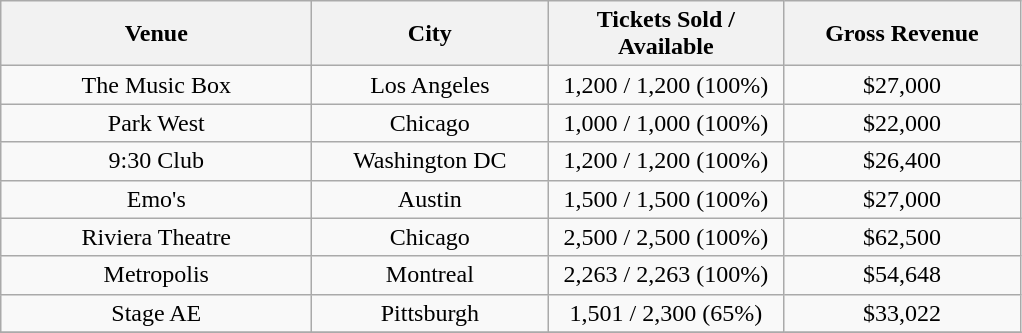<table class="wikitable" style="text-align:center">
<tr>
<th style="width:200px;">Venue</th>
<th style="width:150px;">City</th>
<th style="width:150px;">Tickets Sold / Available</th>
<th style="width:150px;">Gross Revenue</th>
</tr>
<tr>
<td>The Music Box</td>
<td>Los Angeles</td>
<td>1,200 / 1,200 (100%)</td>
<td>$27,000</td>
</tr>
<tr>
<td>Park West</td>
<td>Chicago</td>
<td>1,000 / 1,000 (100%)</td>
<td>$22,000</td>
</tr>
<tr>
<td>9:30 Club</td>
<td>Washington DC</td>
<td>1,200 / 1,200 (100%)</td>
<td>$26,400</td>
</tr>
<tr>
<td>Emo's</td>
<td>Austin</td>
<td>1,500 / 1,500 (100%)</td>
<td>$27,000</td>
</tr>
<tr>
<td>Riviera Theatre</td>
<td>Chicago</td>
<td>2,500 / 2,500 (100%)</td>
<td>$62,500</td>
</tr>
<tr>
<td>Metropolis</td>
<td>Montreal</td>
<td>2,263 / 2,263 (100%)</td>
<td>$54,648</td>
</tr>
<tr>
<td>Stage AE</td>
<td>Pittsburgh</td>
<td>1,501 / 2,300 (65%)</td>
<td>$33,022</td>
</tr>
<tr>
</tr>
</table>
